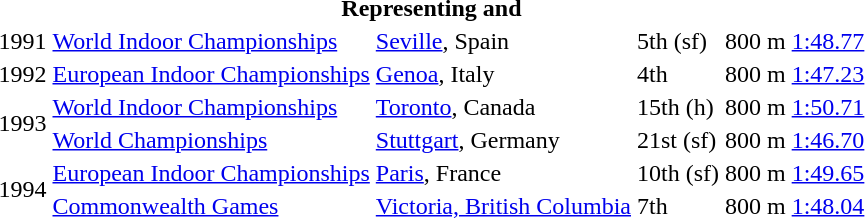<table>
<tr>
<th colspan="6">Representing  and </th>
</tr>
<tr>
<td>1991</td>
<td><a href='#'>World Indoor Championships</a></td>
<td><a href='#'>Seville</a>, Spain</td>
<td>5th (sf)</td>
<td>800 m</td>
<td><a href='#'>1:48.77</a></td>
</tr>
<tr>
<td>1992</td>
<td><a href='#'>European Indoor Championships</a></td>
<td><a href='#'>Genoa</a>, Italy</td>
<td>4th</td>
<td>800 m</td>
<td><a href='#'>1:47.23</a></td>
</tr>
<tr>
<td rowspan=2>1993</td>
<td><a href='#'>World Indoor Championships</a></td>
<td><a href='#'>Toronto</a>, Canada</td>
<td>15th (h)</td>
<td>800 m</td>
<td><a href='#'>1:50.71</a></td>
</tr>
<tr>
<td><a href='#'>World Championships</a></td>
<td><a href='#'>Stuttgart</a>, Germany</td>
<td>21st (sf)</td>
<td>800 m</td>
<td><a href='#'>1:46.70</a></td>
</tr>
<tr>
<td rowspan=2>1994</td>
<td><a href='#'>European Indoor Championships</a></td>
<td><a href='#'>Paris</a>, France</td>
<td>10th (sf)</td>
<td>800 m</td>
<td><a href='#'>1:49.65</a></td>
</tr>
<tr>
<td><a href='#'>Commonwealth Games</a></td>
<td><a href='#'>Victoria, British Columbia</a></td>
<td>7th</td>
<td>800 m</td>
<td><a href='#'>1:48.04</a></td>
</tr>
</table>
